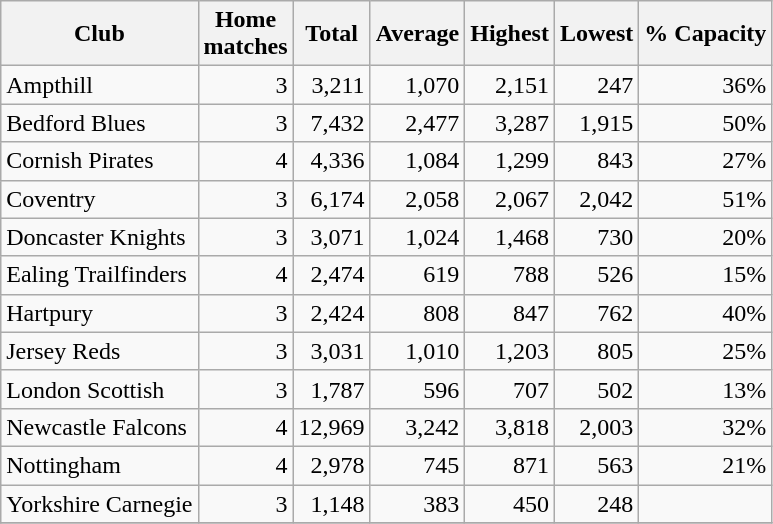<table class="wikitable sortable" style="text-align:right">
<tr>
<th>Club</th>
<th>Home<br>matches</th>
<th>Total</th>
<th>Average</th>
<th>Highest</th>
<th>Lowest</th>
<th>% Capacity</th>
</tr>
<tr>
<td style="text-align:left">Ampthill</td>
<td>3</td>
<td>3,211</td>
<td>1,070</td>
<td>2,151</td>
<td>247</td>
<td>36%</td>
</tr>
<tr>
<td style="text-align:left">Bedford Blues</td>
<td>3</td>
<td>7,432</td>
<td>2,477</td>
<td>3,287</td>
<td>1,915</td>
<td>50%</td>
</tr>
<tr>
<td style="text-align:left">Cornish Pirates</td>
<td>4</td>
<td>4,336</td>
<td>1,084</td>
<td>1,299</td>
<td>843</td>
<td>27%</td>
</tr>
<tr>
<td style="text-align:left">Coventry</td>
<td>3</td>
<td>6,174</td>
<td>2,058</td>
<td>2,067</td>
<td>2,042</td>
<td>51%</td>
</tr>
<tr>
<td style="text-align:left">Doncaster Knights</td>
<td>3</td>
<td>3,071</td>
<td>1,024</td>
<td>1,468</td>
<td>730</td>
<td>20%</td>
</tr>
<tr>
<td style="text-align:left">Ealing Trailfinders</td>
<td>4</td>
<td>2,474</td>
<td>619</td>
<td>788</td>
<td>526</td>
<td>15%</td>
</tr>
<tr>
<td style="text-align:left">Hartpury</td>
<td>3</td>
<td>2,424</td>
<td>808</td>
<td>847</td>
<td>762</td>
<td>40%</td>
</tr>
<tr>
<td style="text-align:left">Jersey Reds</td>
<td>3</td>
<td>3,031</td>
<td>1,010</td>
<td>1,203</td>
<td>805</td>
<td>25%</td>
</tr>
<tr>
<td style="text-align:left">London Scottish</td>
<td>3</td>
<td>1,787</td>
<td>596</td>
<td>707</td>
<td>502</td>
<td>13%</td>
</tr>
<tr>
<td style="text-align:left">Newcastle Falcons</td>
<td>4</td>
<td>12,969</td>
<td>3,242</td>
<td>3,818</td>
<td>2,003</td>
<td>32%</td>
</tr>
<tr>
<td style="text-align:left">Nottingham</td>
<td>4</td>
<td>2,978</td>
<td>745</td>
<td>871</td>
<td>563</td>
<td>21%</td>
</tr>
<tr>
<td style="text-align:left">Yorkshire Carnegie</td>
<td>3</td>
<td>1,148</td>
<td>383</td>
<td>450</td>
<td>248</td>
<td></td>
</tr>
<tr>
</tr>
</table>
